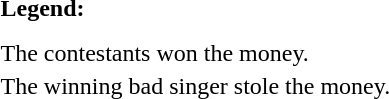<table class="toccolours" style="font-size:100%; white-space:nowrap;">
<tr>
<td><strong>Legend:</strong></td>
<td>      </td>
</tr>
<tr>
<td></td>
</tr>
<tr>
<td></td>
</tr>
<tr>
<td> The contestants won the money.</td>
</tr>
<tr>
<td> The winning bad singer stole the money.</td>
</tr>
</table>
